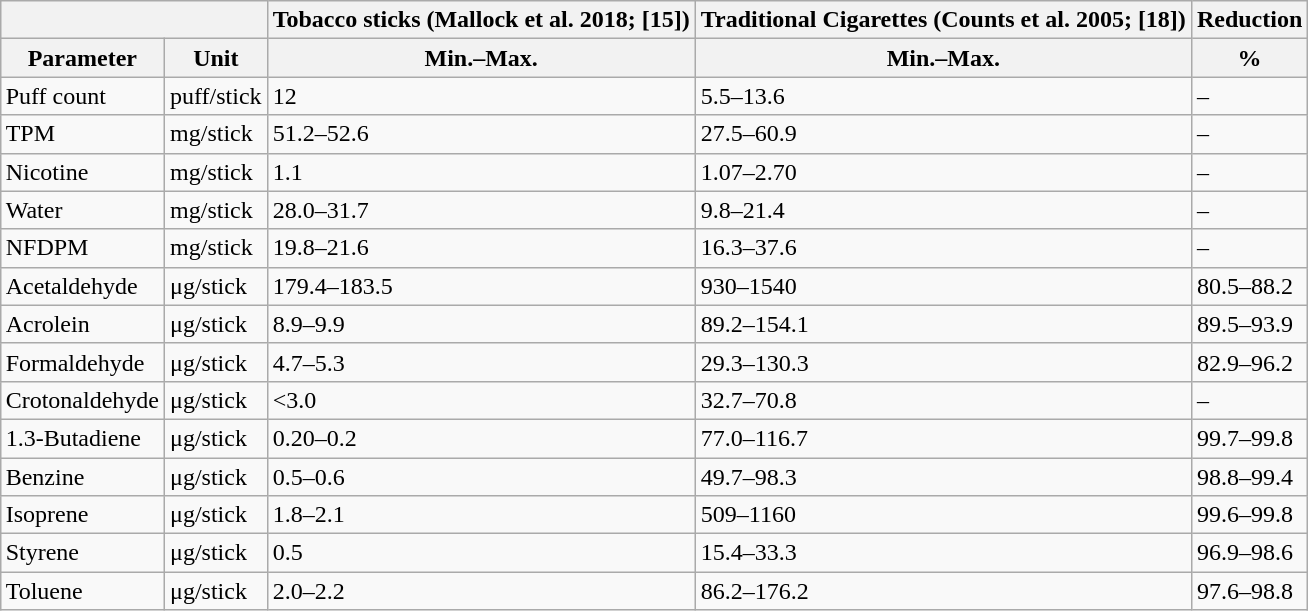<table class="wikitable" style="margin:1em auto;">
<tr>
<th colspan="2"></th>
<th>Tobacco sticks (Mallock et al. 2018; [15])</th>
<th>Traditional Cigarettes (Counts et al. 2005; [18])</th>
<th>Reduction</th>
</tr>
<tr>
<th>Parameter</th>
<th>Unit</th>
<th>Min.–Max.</th>
<th>Min.–Max.</th>
<th>%</th>
</tr>
<tr>
<td>Puff count</td>
<td>puff/stick</td>
<td>12</td>
<td>5.5–13.6</td>
<td>–</td>
</tr>
<tr>
<td>TPM</td>
<td>mg/stick</td>
<td>51.2–52.6</td>
<td>27.5–60.9</td>
<td>–</td>
</tr>
<tr>
<td>Nicotine</td>
<td>mg/stick</td>
<td>1.1</td>
<td>1.07–2.70</td>
<td>–</td>
</tr>
<tr>
<td>Water</td>
<td>mg/stick</td>
<td>28.0–31.7</td>
<td>9.8–21.4</td>
<td>–</td>
</tr>
<tr>
<td>NFDPM</td>
<td>mg/stick</td>
<td>19.8–21.6</td>
<td>16.3–37.6</td>
<td>–</td>
</tr>
<tr>
<td>Acetaldehyde</td>
<td>μg/stick</td>
<td>179.4–183.5</td>
<td>930–1540</td>
<td>80.5–88.2</td>
</tr>
<tr>
<td>Acrolein</td>
<td>μg/stick</td>
<td>8.9–9.9</td>
<td>89.2–154.1</td>
<td>89.5–93.9</td>
</tr>
<tr>
<td>Formaldehyde</td>
<td>μg/stick</td>
<td>4.7–5.3</td>
<td>29.3–130.3</td>
<td>82.9–96.2</td>
</tr>
<tr>
<td>Crotonaldehyde</td>
<td>μg/stick</td>
<td><3.0</td>
<td>32.7–70.8</td>
<td>–</td>
</tr>
<tr>
<td>1.3-Butadiene</td>
<td>μg/stick</td>
<td>0.20–0.2</td>
<td>77.0–116.7</td>
<td>99.7–99.8</td>
</tr>
<tr>
<td>Benzine</td>
<td>μg/stick</td>
<td>0.5–0.6</td>
<td>49.7–98.3</td>
<td>98.8–99.4</td>
</tr>
<tr>
<td>Isoprene</td>
<td>μg/stick</td>
<td>1.8–2.1</td>
<td>509–1160</td>
<td>99.6–99.8</td>
</tr>
<tr>
<td>Styrene</td>
<td>μg/stick</td>
<td>0.5</td>
<td>15.4–33.3</td>
<td>96.9–98.6</td>
</tr>
<tr>
<td>Toluene</td>
<td>μg/stick</td>
<td>2.0–2.2</td>
<td>86.2–176.2</td>
<td>97.6–98.8</td>
</tr>
</table>
